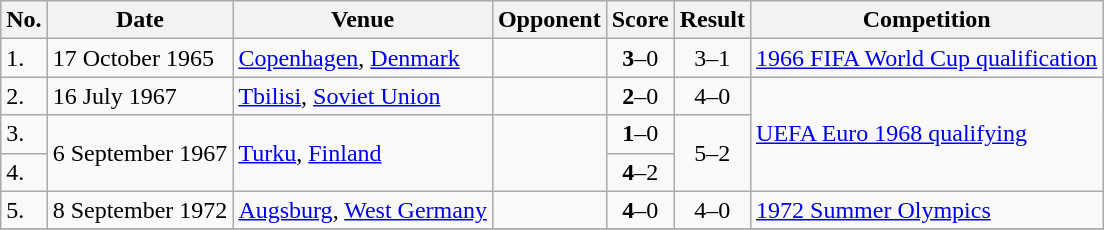<table class="wikitable">
<tr>
<th>No.</th>
<th>Date</th>
<th>Venue</th>
<th>Opponent</th>
<th>Score</th>
<th>Result</th>
<th>Competition</th>
</tr>
<tr>
<td>1.</td>
<td>17 October 1965</td>
<td><a href='#'>Copenhagen</a>, <a href='#'>Denmark</a></td>
<td></td>
<td align=center><strong>3</strong>–0</td>
<td align=center>3–1</td>
<td><a href='#'>1966 FIFA World Cup qualification</a></td>
</tr>
<tr>
<td>2.</td>
<td>16 July 1967</td>
<td><a href='#'>Tbilisi</a>, <a href='#'>Soviet Union</a></td>
<td></td>
<td align=center><strong>2</strong>–0</td>
<td align=center>4–0</td>
<td rowspan=3><a href='#'>UEFA Euro 1968 qualifying</a></td>
</tr>
<tr>
<td>3.</td>
<td rowspan=2>6 September 1967</td>
<td rowspan=2><a href='#'>Turku</a>, <a href='#'>Finland</a></td>
<td rowspan=2></td>
<td align=center><strong>1</strong>–0</td>
<td rowspan=2 align=center>5–2</td>
</tr>
<tr>
<td>4.</td>
<td align=center><strong>4</strong>–2</td>
</tr>
<tr>
<td>5.</td>
<td>8 September 1972</td>
<td><a href='#'>Augsburg</a>, <a href='#'>West Germany</a></td>
<td></td>
<td align=center><strong>4</strong>–0</td>
<td align=center>4–0</td>
<td><a href='#'>1972 Summer Olympics</a></td>
</tr>
<tr>
</tr>
</table>
